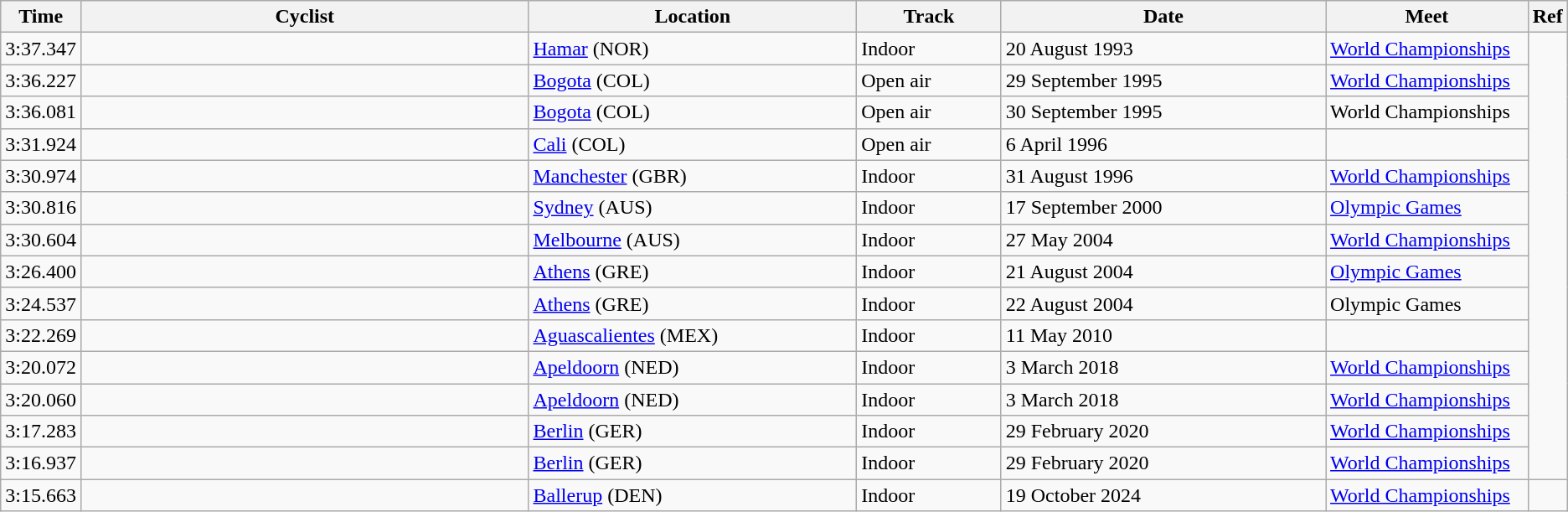<table class="wikitable">
<tr align="left">
<th>Time</th>
<th style="width:24em">Cyclist</th>
<th style="width:17em">Location</th>
<th style="width:7.2em">Track</th>
<th style="width:17em">Date</th>
<th style="width:10em">Meet</th>
<th>Ref</th>
</tr>
<tr>
<td>3:37.347</td>
<td></td>
<td><a href='#'>Hamar</a> (NOR)</td>
<td>Indoor</td>
<td>20 August 1993</td>
<td><a href='#'>World Championships</a></td>
</tr>
<tr>
<td>3:36.227</td>
<td></td>
<td><a href='#'>Bogota</a> (COL)</td>
<td>Open air</td>
<td>29 September 1995</td>
<td><a href='#'>World Championships</a></td>
</tr>
<tr>
<td>3:36.081</td>
<td></td>
<td><a href='#'>Bogota</a> (COL)</td>
<td>Open air</td>
<td>30 September 1995</td>
<td>World Championships</td>
</tr>
<tr>
<td>3:31.924</td>
<td></td>
<td><a href='#'>Cali</a> (COL)</td>
<td>Open air</td>
<td>6 April 1996</td>
<td></td>
</tr>
<tr>
<td>3:30.974</td>
<td></td>
<td><a href='#'>Manchester</a> (GBR)</td>
<td>Indoor</td>
<td>31 August 1996</td>
<td><a href='#'>World Championships</a></td>
</tr>
<tr>
<td>3:30.816</td>
<td></td>
<td><a href='#'>Sydney</a> (AUS)</td>
<td>Indoor</td>
<td>17 September 2000</td>
<td><a href='#'>Olympic Games</a></td>
</tr>
<tr>
<td>3:30.604</td>
<td></td>
<td><a href='#'>Melbourne</a> (AUS)</td>
<td>Indoor</td>
<td>27 May 2004</td>
<td><a href='#'>World Championships</a></td>
</tr>
<tr>
<td>3:26.400</td>
<td></td>
<td><a href='#'>Athens</a> (GRE)</td>
<td>Indoor</td>
<td>21 August 2004</td>
<td><a href='#'>Olympic Games</a></td>
</tr>
<tr>
<td>3:24.537</td>
<td></td>
<td><a href='#'>Athens</a> (GRE)</td>
<td>Indoor</td>
<td>22 August 2004</td>
<td>Olympic Games</td>
</tr>
<tr>
<td>3:22.269</td>
<td></td>
<td><a href='#'>Aguascalientes</a> (MEX)</td>
<td>Indoor</td>
<td>11 May 2010</td>
<td></td>
</tr>
<tr>
<td>3:20.072</td>
<td></td>
<td><a href='#'>Apeldoorn</a> (NED)</td>
<td>Indoor</td>
<td>3 March 2018</td>
<td><a href='#'>World Championships</a></td>
</tr>
<tr>
<td>3:20.060</td>
<td></td>
<td><a href='#'>Apeldoorn</a> (NED)</td>
<td>Indoor</td>
<td>3 March 2018</td>
<td><a href='#'>World Championships</a></td>
</tr>
<tr>
<td>3:17.283</td>
<td></td>
<td><a href='#'>Berlin</a> (GER)</td>
<td>Indoor</td>
<td>29 February 2020</td>
<td><a href='#'>World Championships</a></td>
</tr>
<tr>
<td>3:16.937</td>
<td></td>
<td><a href='#'>Berlin</a> (GER)</td>
<td>Indoor</td>
<td>29 February 2020</td>
<td><a href='#'>World Championships</a></td>
</tr>
<tr>
<td>3:15.663</td>
<td></td>
<td><a href='#'>Ballerup</a> (DEN)</td>
<td>Indoor</td>
<td>19 October 2024</td>
<td><a href='#'>World Championships</a></td>
<td></td>
</tr>
</table>
